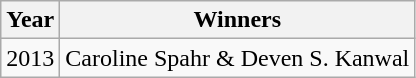<table class="wikitable">
<tr>
<th>Year</th>
<th>Winners</th>
</tr>
<tr>
<td>2013</td>
<td>Caroline Spahr & Deven S. Kanwal</td>
</tr>
</table>
